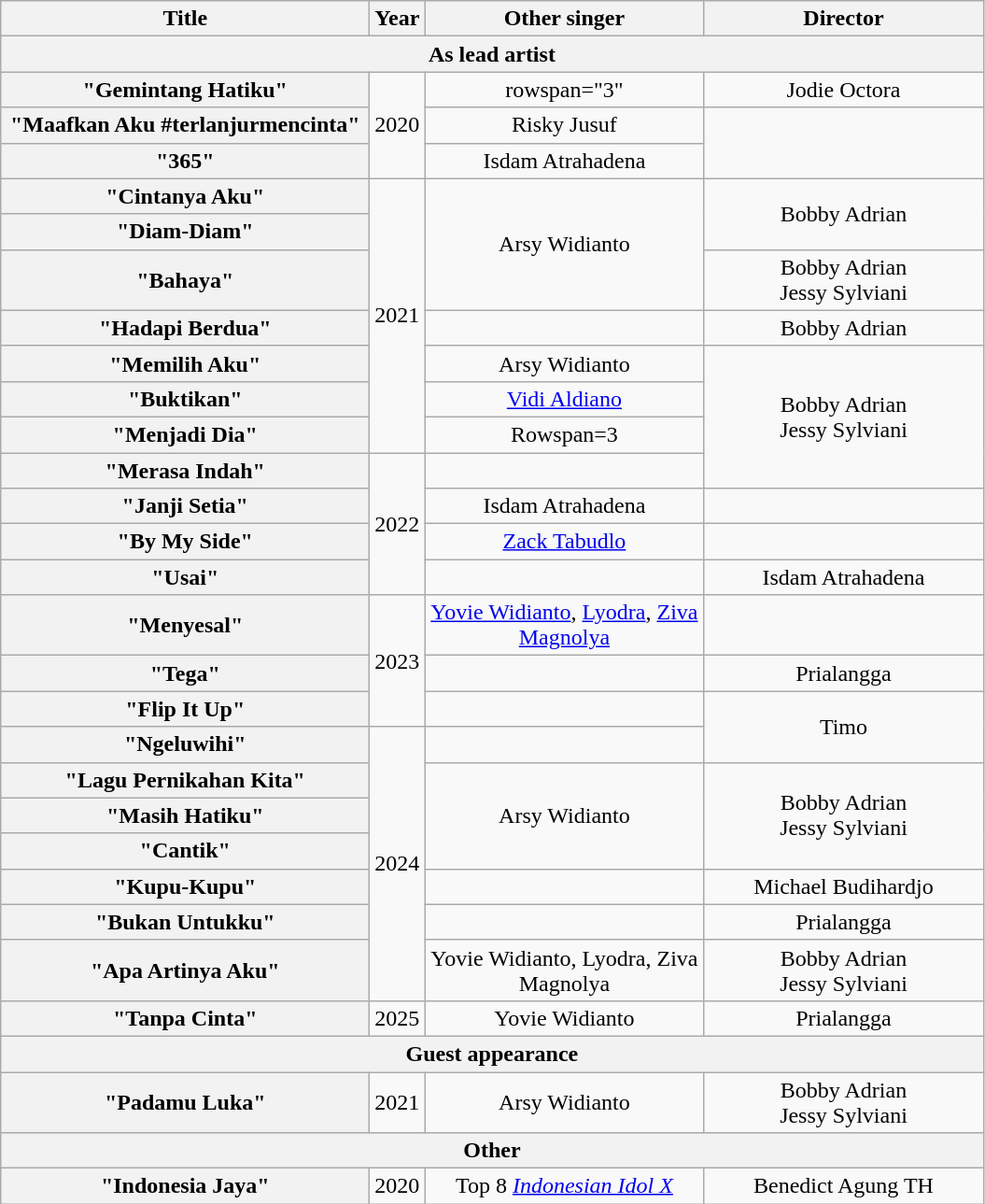<table class="wikitable plainrowheaders" style="text-align:center;">
<tr>
<th scope="col" style="width:16em;">Title</th>
<th scope="col">Year</th>
<th scope="col" style="width:12em;">Other singer</th>
<th scope="col" style="width:12em;">Director</th>
</tr>
<tr>
<th colspan="4" scope="col">As lead artist</th>
</tr>
<tr>
<th scope="row">"Gemintang Hatiku"</th>
<td rowspan="3">2020</td>
<td>rowspan="3" </td>
<td>Jodie Octora</td>
</tr>
<tr>
<th scope="row">"Maafkan Aku #terlanjurmencinta"</th>
<td>Risky Jusuf</td>
</tr>
<tr>
<th scope="row">"365"</th>
<td>Isdam Atrahadena</td>
</tr>
<tr>
<th scope="row">"Cintanya Aku"</th>
<td rowspan="7">2021</td>
<td rowspan="3">Arsy Widianto</td>
<td rowspan="2">Bobby Adrian</td>
</tr>
<tr>
<th scope="row">"Diam-Diam"</th>
</tr>
<tr>
<th scope="row">"Bahaya"</th>
<td>Bobby Adrian<br>Jessy Sylviani</td>
</tr>
<tr>
<th scope="row">"Hadapi Berdua"</th>
<td></td>
<td>Bobby Adrian</td>
</tr>
<tr>
<th scope="row">"Memilih Aku"</th>
<td>Arsy Widianto</td>
<td rowspan="4">Bobby Adrian<br>Jessy Sylviani</td>
</tr>
<tr>
<th scope="row">"Buktikan"</th>
<td><a href='#'>Vidi Aldiano</a></td>
</tr>
<tr>
<th scope="row">"Menjadi Dia"</th>
<td>Rowspan=3 </td>
</tr>
<tr>
<th scope="row">"Merasa Indah"</th>
<td rowspan="4">2022</td>
</tr>
<tr>
<th scope="row">"Janji Setia"</th>
<td>Isdam Atrahadena</td>
</tr>
<tr>
<th scope="row">"By My Side"</th>
<td><a href='#'>Zack Tabudlo</a></td>
<td></td>
</tr>
<tr>
<th scope="row">"Usai"</th>
<td></td>
<td>Isdam Atrahadena</td>
</tr>
<tr>
<th scope="row">"Menyesal"</th>
<td rowspan="3">2023</td>
<td><a href='#'>Yovie Widianto</a>, <a href='#'>Lyodra</a>, <a href='#'>Ziva Magnolya</a></td>
<td></td>
</tr>
<tr>
<th scope="row">"Tega"</th>
<td></td>
<td>Prialangga</td>
</tr>
<tr>
<th scope="row">"Flip It Up"</th>
<td></td>
<td rowspan="2">Timo</td>
</tr>
<tr>
<th scope="row">"Ngeluwihi"</th>
<td rowspan="7">2024</td>
<td></td>
</tr>
<tr>
<th scope="row">"Lagu Pernikahan Kita"</th>
<td rowspan="3">Arsy Widianto</td>
<td rowspan="3">Bobby Adrian<br>Jessy Sylviani</td>
</tr>
<tr>
<th scope="row">"Masih Hatiku"</th>
</tr>
<tr>
<th scope="row">"Cantik"</th>
</tr>
<tr>
<th scope="row">"Kupu-Kupu"</th>
<td></td>
<td>Michael Budihardjo</td>
</tr>
<tr>
<th scope="row">"Bukan Untukku"</th>
<td></td>
<td>Prialangga</td>
</tr>
<tr>
<th scope="row">"Apa Artinya Aku"</th>
<td>Yovie Widianto, Lyodra, Ziva Magnolya</td>
<td>Bobby Adrian<br>Jessy Sylviani</td>
</tr>
<tr>
<th scope="row">"Tanpa Cinta"</th>
<td rowspan="1">2025</td>
<td>Yovie Widianto</td>
<td>Prialangga</td>
</tr>
<tr>
<th colspan="4">Guest appearance</th>
</tr>
<tr>
<th scope="row">"Padamu Luka"</th>
<td>2021</td>
<td>Arsy Widianto</td>
<td>Bobby Adrian<br>Jessy Sylviani</td>
</tr>
<tr>
<th colspan="4">Other</th>
</tr>
<tr>
<th scope="row">"Indonesia Jaya"</th>
<td>2020</td>
<td>Top 8 <em><a href='#'>Indonesian Idol X</a></em></td>
<td>Benedict Agung TH</td>
</tr>
</table>
